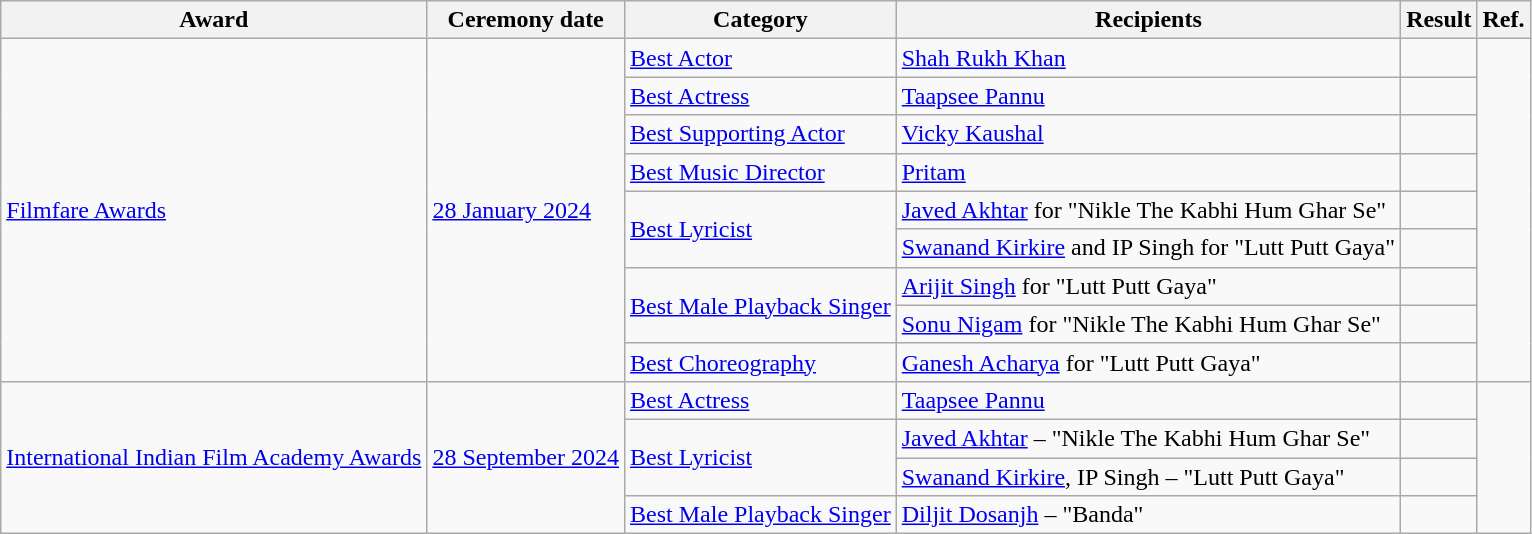<table class="wikitable">
<tr>
<th>Award</th>
<th>Ceremony date</th>
<th>Category</th>
<th>Recipients</th>
<th>Result</th>
<th>Ref.</th>
</tr>
<tr>
<td rowspan="9"><a href='#'>Filmfare Awards</a></td>
<td rowspan="9"><a href='#'>28 January 2024</a></td>
<td><a href='#'>Best Actor</a></td>
<td><a href='#'>Shah Rukh Khan</a></td>
<td></td>
<td rowspan="9"></td>
</tr>
<tr>
<td><a href='#'>Best Actress</a></td>
<td><a href='#'>Taapsee Pannu</a></td>
<td></td>
</tr>
<tr>
<td><a href='#'>Best Supporting Actor</a></td>
<td><a href='#'>Vicky Kaushal</a></td>
<td></td>
</tr>
<tr>
<td><a href='#'>Best Music Director</a></td>
<td><a href='#'>Pritam</a></td>
<td></td>
</tr>
<tr>
<td rowspan="2"><a href='#'>Best Lyricist</a></td>
<td><a href='#'>Javed Akhtar</a> for "Nikle The Kabhi Hum Ghar Se"</td>
<td></td>
</tr>
<tr>
<td><a href='#'>Swanand Kirkire</a> and IP Singh for "Lutt Putt Gaya"</td>
<td></td>
</tr>
<tr>
<td rowspan="2"><a href='#'>Best Male Playback Singer</a></td>
<td><a href='#'>Arijit Singh</a> for "Lutt Putt Gaya"</td>
<td></td>
</tr>
<tr>
<td><a href='#'>Sonu Nigam</a> for "Nikle The Kabhi Hum Ghar Se"</td>
<td></td>
</tr>
<tr>
<td><a href='#'>Best Choreography</a></td>
<td><a href='#'>Ganesh Acharya</a> for "Lutt Putt Gaya"</td>
<td></td>
</tr>
<tr>
<td rowspan="4"><a href='#'>International Indian Film Academy Awards</a></td>
<td rowspan="4"><a href='#'>28 September 2024</a></td>
<td><a href='#'>Best Actress</a></td>
<td><a href='#'>Taapsee Pannu</a></td>
<td></td>
<td rowspan="4"><br><br></td>
</tr>
<tr>
<td rowspan="2"><a href='#'>Best Lyricist</a></td>
<td><a href='#'>Javed Akhtar</a> – "Nikle The Kabhi Hum Ghar Se"</td>
<td></td>
</tr>
<tr>
<td><a href='#'>Swanand Kirkire</a>, IP Singh – "Lutt Putt Gaya"</td>
<td></td>
</tr>
<tr>
<td><a href='#'>Best Male Playback Singer</a></td>
<td><a href='#'>Diljit Dosanjh</a> – "Banda"</td>
<td></td>
</tr>
</table>
